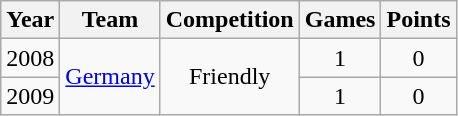<table class="wikitable">
<tr>
<th>Year</th>
<th>Team</th>
<th>Competition</th>
<th>Games</th>
<th>Points</th>
</tr>
<tr align="center">
<td>2008</td>
<td rowspan=2><a href='#'>Germany</a></td>
<td rowspan=2>Friendly</td>
<td>1</td>
<td>0</td>
</tr>
<tr align="center">
<td>2009</td>
<td>1</td>
<td>0</td>
</tr>
</table>
